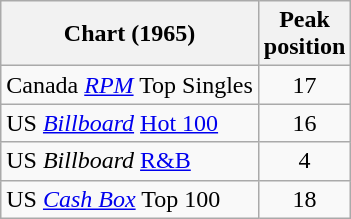<table class="wikitable sortable">
<tr>
<th align="left">Chart (1965)</th>
<th align="left">Peak<br>position</th>
</tr>
<tr>
<td>Canada <em><a href='#'>RPM</a></em> Top Singles</td>
<td style="text-align:center;">17</td>
</tr>
<tr>
<td>US <em><a href='#'>Billboard</a></em> <a href='#'>Hot 100</a></td>
<td style="text-align:center;">16</td>
</tr>
<tr>
<td>US <em>Billboard</em> <a href='#'>R&B</a></td>
<td style="text-align:center;">4</td>
</tr>
<tr>
<td>US <em><a href='#'>Cash Box</a></em> Top 100 </td>
<td align="center">18</td>
</tr>
</table>
